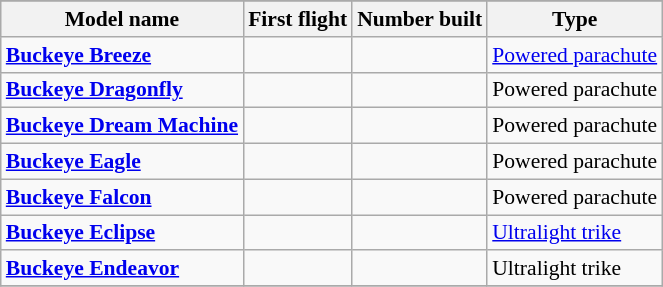<table class="wikitable" align=center style="font-size:90%;">
<tr>
</tr>
<tr style="background:#efefef;">
<th>Model name</th>
<th>First flight</th>
<th>Number built</th>
<th>Type</th>
</tr>
<tr>
<td align=left><strong><a href='#'>Buckeye Breeze</a></strong></td>
<td align=center></td>
<td align=center></td>
<td align=left><a href='#'>Powered parachute</a></td>
</tr>
<tr>
<td align=left><strong><a href='#'>Buckeye Dragonfly</a></strong></td>
<td align=center></td>
<td align=center></td>
<td align=left>Powered parachute</td>
</tr>
<tr>
<td align=left><strong><a href='#'>Buckeye Dream Machine</a></strong></td>
<td align=center></td>
<td align=center></td>
<td align=left>Powered parachute</td>
</tr>
<tr>
<td align=left><strong><a href='#'>Buckeye Eagle</a></strong></td>
<td align=center></td>
<td align=center></td>
<td align=left>Powered parachute</td>
</tr>
<tr>
<td align=left><strong><a href='#'>Buckeye Falcon</a></strong></td>
<td align=center></td>
<td align=center></td>
<td align=left>Powered parachute</td>
</tr>
<tr>
<td align=left><strong><a href='#'>Buckeye Eclipse</a></strong></td>
<td align=center></td>
<td align=center></td>
<td align=left><a href='#'>Ultralight trike</a></td>
</tr>
<tr>
<td align=left><strong><a href='#'>Buckeye Endeavor</a></strong></td>
<td align=center></td>
<td align=center></td>
<td align=left>Ultralight trike</td>
</tr>
<tr>
</tr>
</table>
